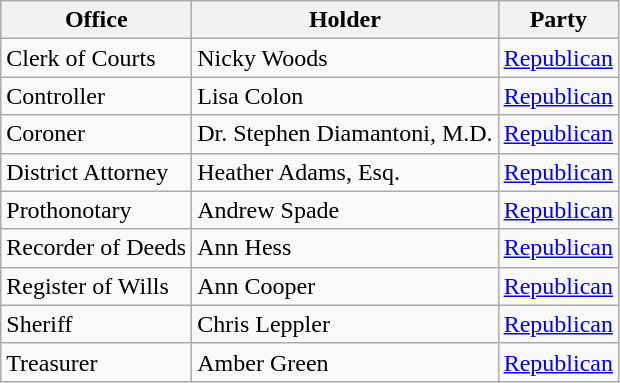<table class="wikitable">
<tr>
<th>Office</th>
<th>Holder</th>
<th>Party</th>
</tr>
<tr>
<td>Clerk of Courts</td>
<td>Nicky Woods</td>
<td><a href='#'>Republican</a></td>
</tr>
<tr>
<td>Controller</td>
<td>Lisa Colon</td>
<td><a href='#'>Republican</a></td>
</tr>
<tr>
<td>Coroner</td>
<td>Dr. Stephen Diamantoni, M.D.</td>
<td><a href='#'>Republican</a></td>
</tr>
<tr>
<td>District Attorney</td>
<td>Heather Adams, Esq.</td>
<td><a href='#'>Republican</a></td>
</tr>
<tr>
<td>Prothonotary</td>
<td>Andrew Spade</td>
<td><a href='#'>Republican</a></td>
</tr>
<tr>
<td>Recorder of Deeds</td>
<td>Ann Hess</td>
<td><a href='#'>Republican</a></td>
</tr>
<tr>
<td>Register of Wills</td>
<td>Ann Cooper</td>
<td><a href='#'>Republican</a></td>
</tr>
<tr>
<td>Sheriff</td>
<td>Chris Leppler</td>
<td><a href='#'>Republican</a></td>
</tr>
<tr>
<td>Treasurer</td>
<td>Amber Green</td>
<td><a href='#'>Republican</a></td>
</tr>
</table>
